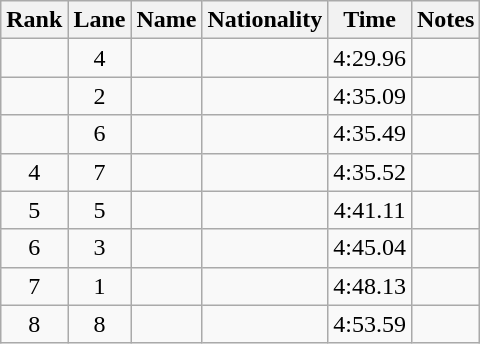<table class="wikitable sortable" style="text-align:center">
<tr>
<th>Rank</th>
<th>Lane</th>
<th>Name</th>
<th>Nationality</th>
<th>Time</th>
<th>Notes</th>
</tr>
<tr>
<td></td>
<td>4</td>
<td style="text-align:left"></td>
<td style="text-align:left"></td>
<td>4:29.96</td>
<td></td>
</tr>
<tr>
<td></td>
<td>2</td>
<td style="text-align:left"></td>
<td style="text-align:left"></td>
<td>4:35.09</td>
<td></td>
</tr>
<tr>
<td></td>
<td>6</td>
<td style="text-align:left"></td>
<td style="text-align:left"></td>
<td>4:35.49</td>
<td></td>
</tr>
<tr>
<td>4</td>
<td>7</td>
<td style="text-align:left"></td>
<td style="text-align:left"></td>
<td>4:35.52</td>
<td></td>
</tr>
<tr>
<td>5</td>
<td>5</td>
<td style="text-align:left"></td>
<td style="text-align:left"></td>
<td>4:41.11</td>
<td></td>
</tr>
<tr>
<td>6</td>
<td>3</td>
<td style="text-align:left"></td>
<td style="text-align:left"></td>
<td>4:45.04</td>
<td></td>
</tr>
<tr>
<td>7</td>
<td>1</td>
<td style="text-align:left"></td>
<td style="text-align:left"></td>
<td>4:48.13</td>
<td></td>
</tr>
<tr>
<td>8</td>
<td>8</td>
<td style="text-align:left"></td>
<td style="text-align:left"></td>
<td>4:53.59</td>
<td></td>
</tr>
</table>
